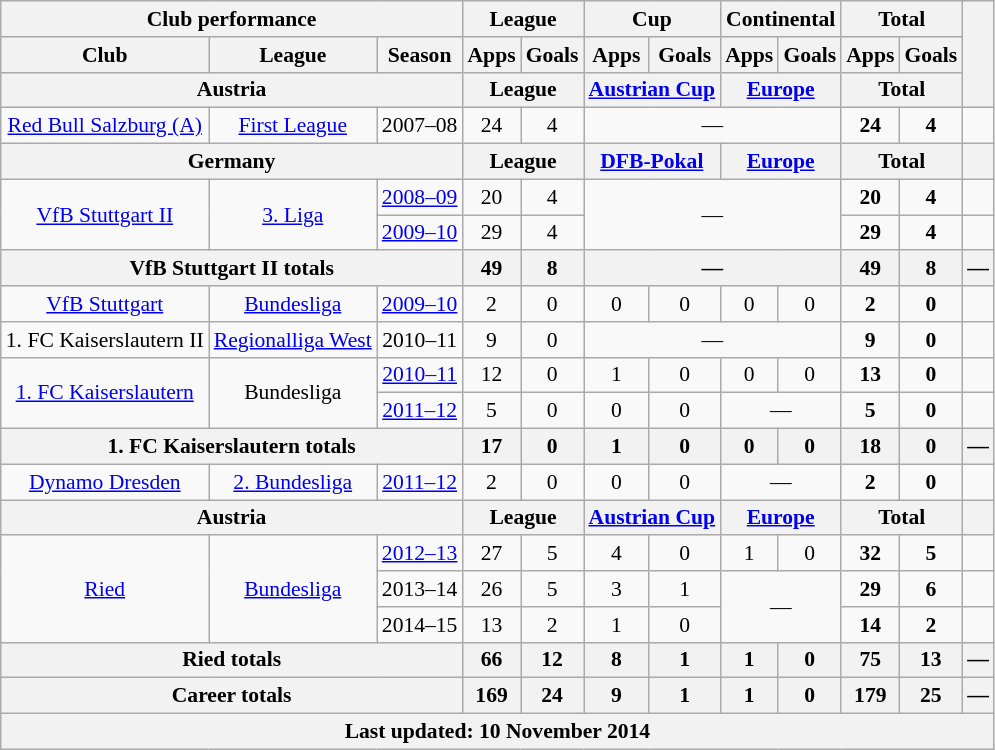<table class="wikitable" Style="text-align: center;font-size:90%">
<tr>
<th colspan="3">Club performance</th>
<th colspan="2">League</th>
<th colspan="2">Cup</th>
<th colspan="2">Continental</th>
<th colspan="2">Total</th>
<th rowspan="3"></th>
</tr>
<tr>
<th>Club</th>
<th>League</th>
<th>Season</th>
<th>Apps</th>
<th>Goals</th>
<th>Apps</th>
<th>Goals</th>
<th>Apps</th>
<th>Goals</th>
<th>Apps</th>
<th>Goals</th>
</tr>
<tr>
<th colspan="3">Austria</th>
<th colspan="2">League</th>
<th colspan="2"><a href='#'>Austrian Cup</a></th>
<th colspan="2"><a href='#'>Europe</a></th>
<th colspan="2">Total</th>
</tr>
<tr>
<td><a href='#'>Red Bull Salzburg (A)</a></td>
<td><a href='#'>First League</a></td>
<td>2007–08</td>
<td>24</td>
<td>4</td>
<td colspan="4">—</td>
<td><strong>24</strong></td>
<td><strong>4</strong></td>
<td></td>
</tr>
<tr>
<th colspan="3">Germany</th>
<th colspan="2">League</th>
<th colspan="2"><a href='#'>DFB-Pokal</a></th>
<th colspan="2"><a href='#'>Europe</a></th>
<th colspan="2">Total</th>
<th></th>
</tr>
<tr>
<td rowspan="2"><a href='#'>VfB Stuttgart II</a></td>
<td rowspan="2"><a href='#'>3. Liga</a></td>
<td><a href='#'>2008–09</a></td>
<td>20</td>
<td>4</td>
<td rowspan="2" colspan="4">—</td>
<td><strong>20</strong></td>
<td><strong>4</strong></td>
<td></td>
</tr>
<tr>
<td><a href='#'>2009–10</a></td>
<td>29</td>
<td>4</td>
<td><strong>29</strong></td>
<td><strong>4</strong></td>
<td></td>
</tr>
<tr>
<th colspan="3">VfB Stuttgart II totals</th>
<th>49</th>
<th>8</th>
<th colspan="4">—</th>
<th>49</th>
<th>8</th>
<th>—</th>
</tr>
<tr>
<td><a href='#'>VfB Stuttgart</a></td>
<td><a href='#'>Bundesliga</a></td>
<td><a href='#'>2009–10</a></td>
<td>2</td>
<td>0</td>
<td>0</td>
<td>0</td>
<td>0</td>
<td>0</td>
<td><strong>2</strong></td>
<td><strong>0</strong></td>
<td></td>
</tr>
<tr>
<td>1. FC Kaiserslautern II</td>
<td><a href='#'>Regionalliga West</a></td>
<td>2010–11</td>
<td>9</td>
<td>0</td>
<td colspan="4">—</td>
<td><strong>9</strong></td>
<td><strong>0</strong></td>
<td></td>
</tr>
<tr>
<td rowspan="2"><a href='#'>1. FC Kaiserslautern</a></td>
<td rowspan="2">Bundesliga</td>
<td><a href='#'>2010–11</a></td>
<td>12</td>
<td>0</td>
<td>1</td>
<td>0</td>
<td>0</td>
<td>0</td>
<td><strong>13</strong></td>
<td><strong>0</strong></td>
<td></td>
</tr>
<tr>
<td><a href='#'>2011–12</a></td>
<td>5</td>
<td>0</td>
<td>0</td>
<td>0</td>
<td colspan="2">—</td>
<td><strong>5</strong></td>
<td><strong>0</strong></td>
<td></td>
</tr>
<tr>
<th colspan="3">1. FC Kaiserslautern totals</th>
<th>17</th>
<th>0</th>
<th>1</th>
<th>0</th>
<th>0</th>
<th>0</th>
<th>18</th>
<th>0</th>
<th>—</th>
</tr>
<tr>
<td><a href='#'>Dynamo Dresden</a></td>
<td><a href='#'>2. Bundesliga</a></td>
<td><a href='#'>2011–12</a></td>
<td>2</td>
<td>0</td>
<td>0</td>
<td>0</td>
<td colspan="2">—</td>
<td><strong>2</strong></td>
<td><strong>0</strong></td>
<td></td>
</tr>
<tr>
<th colspan="3">Austria</th>
<th colspan="2">League</th>
<th colspan="2"><a href='#'>Austrian Cup</a></th>
<th colspan="2"><a href='#'>Europe</a></th>
<th colspan="2">Total</th>
<th></th>
</tr>
<tr>
<td rowspan="3"><a href='#'>Ried</a></td>
<td rowspan="3"><a href='#'>Bundesliga</a></td>
<td><a href='#'>2012–13</a></td>
<td>27</td>
<td>5</td>
<td>4</td>
<td>0</td>
<td>1</td>
<td>0</td>
<td><strong>32</strong></td>
<td><strong>5</strong></td>
<td></td>
</tr>
<tr>
<td>2013–14</td>
<td>26</td>
<td>5</td>
<td>3</td>
<td>1</td>
<td rowspan="2" colspan="2">—</td>
<td><strong>29</strong></td>
<td><strong>6</strong></td>
<td></td>
</tr>
<tr>
<td>2014–15</td>
<td>13</td>
<td>2</td>
<td>1</td>
<td>0</td>
<td><strong>14</strong></td>
<td><strong>2</strong></td>
<td></td>
</tr>
<tr>
<th colspan="3">Ried totals</th>
<th>66</th>
<th>12</th>
<th>8</th>
<th>1</th>
<th>1</th>
<th>0</th>
<th>75</th>
<th>13</th>
<th>—</th>
</tr>
<tr>
<th colspan="3">Career totals</th>
<th>169</th>
<th>24</th>
<th>9</th>
<th>1</th>
<th>1</th>
<th>0</th>
<th>179</th>
<th>25</th>
<th>—</th>
</tr>
<tr>
<th colspan="12">Last updated: 10 November 2014</th>
</tr>
</table>
